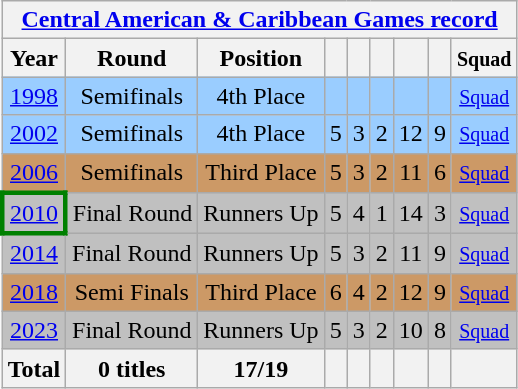<table class="wikitable" style="text-align: center;">
<tr>
<th colspan=9><a href='#'>Central American & Caribbean Games record</a></th>
</tr>
<tr>
<th>Year</th>
<th>Round</th>
<th>Position</th>
<th></th>
<th></th>
<th></th>
<th></th>
<th></th>
<th><small>Squad</small></th>
</tr>
<tr bgcolor=#9acdff>
<td> <a href='#'>1998</a></td>
<td>Semifinals</td>
<td>4th Place</td>
<td></td>
<td></td>
<td></td>
<td></td>
<td></td>
<td><small><a href='#'>Squad</a></small></td>
</tr>
<tr bgcolor=#9acdff>
<td> <a href='#'>2002</a></td>
<td>Semifinals</td>
<td>4th Place</td>
<td>5</td>
<td>3</td>
<td>2</td>
<td>12</td>
<td>9</td>
<td><small><a href='#'>Squad</a></small></td>
</tr>
<tr bgcolor=CC9966>
<td> <a href='#'>2006</a></td>
<td>Semifinals</td>
<td>Third Place</td>
<td>5</td>
<td>3</td>
<td>2</td>
<td>11</td>
<td>6</td>
<td><small><a href='#'>Squad</a></small></td>
</tr>
<tr bgcolor=silver>
<td style="border: 3px solid green"> <a href='#'>2010</a></td>
<td>Final Round</td>
<td>Runners Up</td>
<td>5</td>
<td>4</td>
<td>1</td>
<td>14</td>
<td>3</td>
<td><small><a href='#'>Squad</a></small></td>
</tr>
<tr bgcolor=silver>
<td> <a href='#'>2014</a></td>
<td>Final Round</td>
<td>Runners Up</td>
<td>5</td>
<td>3</td>
<td>2</td>
<td>11</td>
<td>9</td>
<td><small><a href='#'>Squad</a></small></td>
</tr>
<tr bgcolor=CC9966>
<td> <a href='#'>2018</a></td>
<td>Semi Finals</td>
<td>Third Place</td>
<td>6</td>
<td>4</td>
<td>2</td>
<td>12</td>
<td>9</td>
<td><small><a href='#'>Squad</a></small></td>
</tr>
<tr bgcolor=silver>
<td> <a href='#'>2023</a></td>
<td>Final Round</td>
<td>Runners Up</td>
<td>5</td>
<td>3</td>
<td>2</td>
<td>10</td>
<td>8</td>
<td><small><a href='#'>Squad</a></small></td>
</tr>
<tr>
<th>Total</th>
<th>0 titles</th>
<th>17/19</th>
<th></th>
<th></th>
<th></th>
<th></th>
<th></th>
<th></th>
</tr>
</table>
